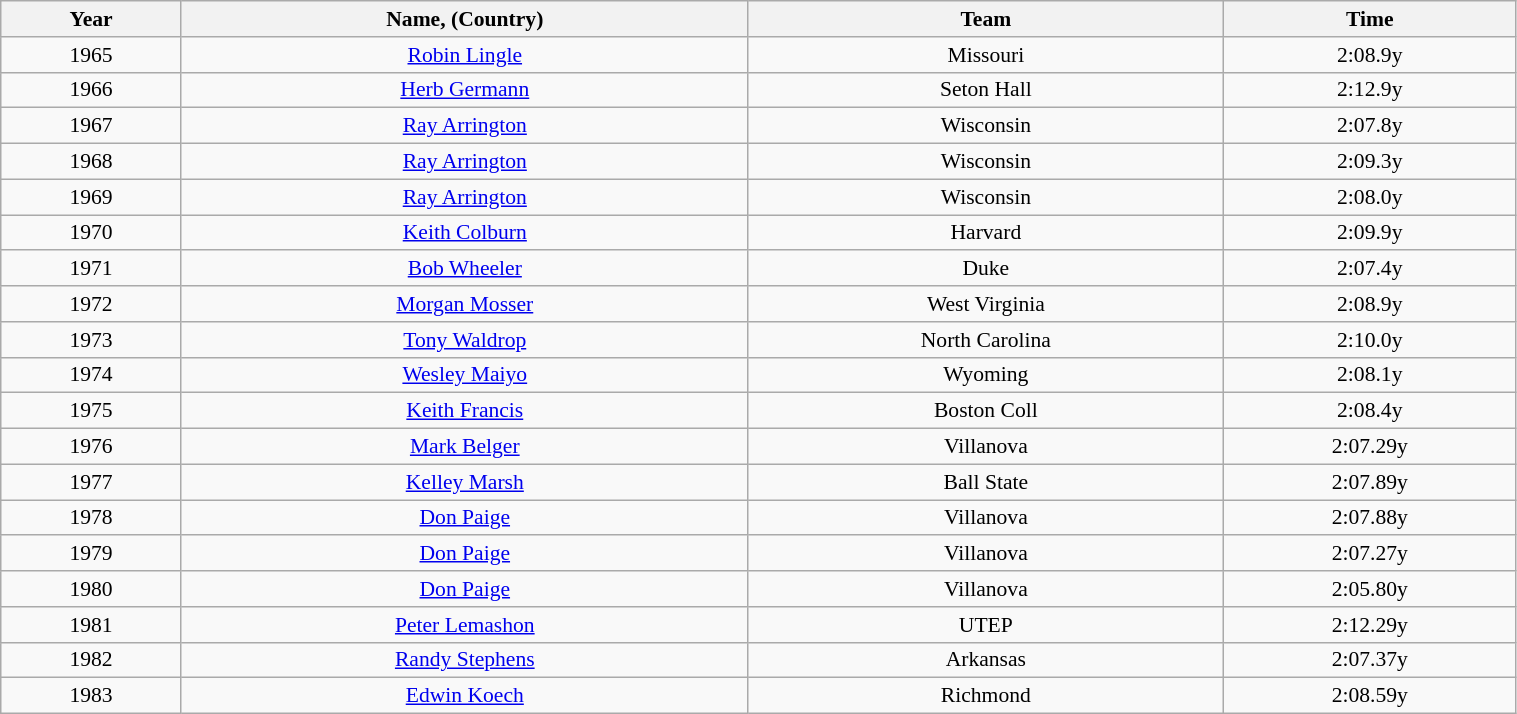<table class="wikitable sortable" style="font-size:90%; width: 80%; text-align: center;">
<tr>
<th>Year</th>
<th>Name, (Country)</th>
<th>Team</th>
<th>Time</th>
</tr>
<tr>
<td>1965</td>
<td><a href='#'>Robin Lingle</a></td>
<td>Missouri</td>
<td>2:08.9y</td>
</tr>
<tr>
<td>1966</td>
<td><a href='#'>Herb Germann</a></td>
<td>Seton Hall</td>
<td>2:12.9y</td>
</tr>
<tr>
<td>1967</td>
<td><a href='#'>Ray Arrington</a></td>
<td>Wisconsin</td>
<td>2:07.8y</td>
</tr>
<tr>
<td>1968</td>
<td><a href='#'>Ray Arrington</a></td>
<td>Wisconsin</td>
<td>2:09.3y</td>
</tr>
<tr>
<td>1969</td>
<td><a href='#'>Ray Arrington</a></td>
<td>Wisconsin</td>
<td>2:08.0y</td>
</tr>
<tr>
<td>1970</td>
<td><a href='#'>Keith Colburn</a></td>
<td>Harvard</td>
<td>2:09.9y</td>
</tr>
<tr>
<td>1971</td>
<td><a href='#'>Bob Wheeler</a></td>
<td>Duke</td>
<td>2:07.4y</td>
</tr>
<tr>
<td>1972</td>
<td><a href='#'>Morgan Mosser</a></td>
<td>West Virginia</td>
<td>2:08.9y</td>
</tr>
<tr>
<td>1973</td>
<td><a href='#'>Tony Waldrop</a></td>
<td>North Carolina</td>
<td>2:10.0y</td>
</tr>
<tr>
<td>1974</td>
<td><a href='#'>Wesley Maiyo</a> </td>
<td>Wyoming</td>
<td>2:08.1y</td>
</tr>
<tr>
<td>1975</td>
<td><a href='#'>Keith Francis</a></td>
<td>Boston Coll</td>
<td>2:08.4y</td>
</tr>
<tr>
<td>1976</td>
<td><a href='#'>Mark Belger</a></td>
<td>Villanova</td>
<td>2:07.29y</td>
</tr>
<tr>
<td>1977</td>
<td><a href='#'>Kelley Marsh</a></td>
<td>Ball State</td>
<td>2:07.89y</td>
</tr>
<tr>
<td>1978</td>
<td><a href='#'>Don Paige</a></td>
<td>Villanova</td>
<td>2:07.88y</td>
</tr>
<tr>
<td>1979</td>
<td><a href='#'>Don Paige</a></td>
<td>Villanova</td>
<td>2:07.27y</td>
</tr>
<tr>
<td>1980</td>
<td><a href='#'>Don Paige</a></td>
<td>Villanova</td>
<td>2:05.80y</td>
</tr>
<tr>
<td>1981</td>
<td><a href='#'>Peter Lemashon</a> </td>
<td>UTEP</td>
<td>2:12.29y</td>
</tr>
<tr>
<td>1982</td>
<td><a href='#'>Randy Stephens</a></td>
<td>Arkansas</td>
<td>2:07.37y</td>
</tr>
<tr>
<td>1983</td>
<td><a href='#'>Edwin Koech</a> </td>
<td>Richmond</td>
<td>2:08.59y</td>
</tr>
</table>
